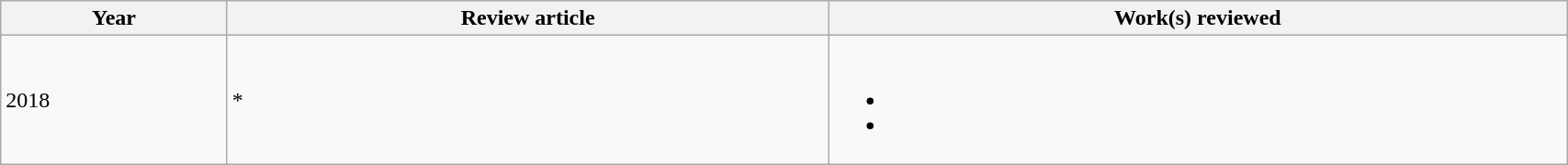<table class='wikitable sortable' width='90%'>
<tr>
<th>Year</th>
<th class='unsortable'>Review article</th>
<th class='unsortable'>Work(s) reviewed</th>
</tr>
<tr>
<td>2018</td>
<td>*</td>
<td><br><ul><li></li><li></li></ul></td>
</tr>
</table>
